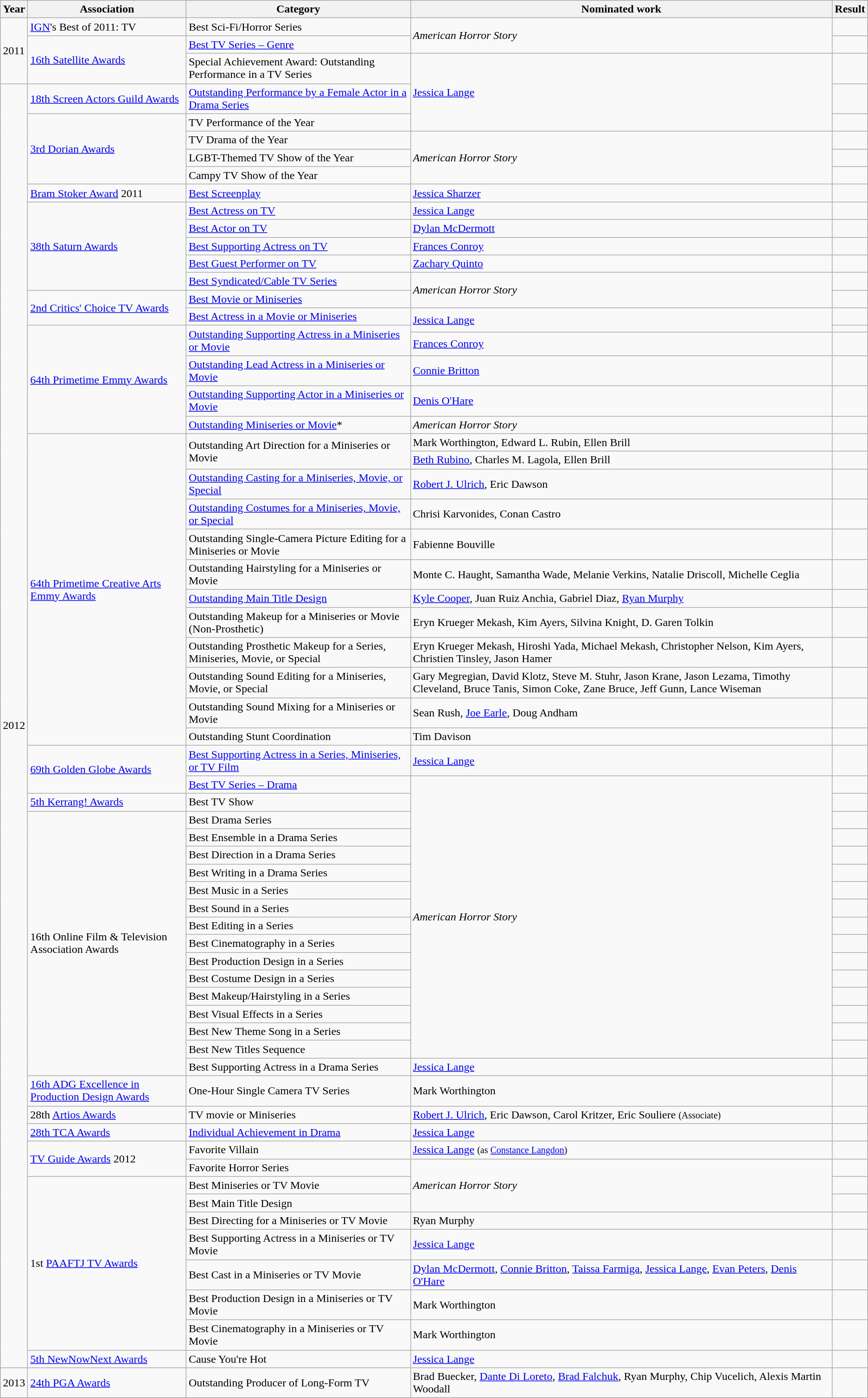<table class="wikitable">
<tr>
<th>Year</th>
<th>Association</th>
<th>Category</th>
<th>Nominated work</th>
<th>Result</th>
</tr>
<tr>
<td rowspan=3>2011</td>
<td><a href='#'>IGN</a>'s Best of 2011: TV</td>
<td>Best Sci-Fi/Horror Series</td>
<td rowspan=2><em>American Horror Story</em></td>
<td></td>
</tr>
<tr>
<td rowspan=2><a href='#'>16th Satellite Awards</a></td>
<td><a href='#'>Best TV Series – Genre</a></td>
<td></td>
</tr>
<tr>
<td>Special Achievement Award: Outstanding Performance in a TV Series</td>
<td rowspan=3><a href='#'>Jessica Lange</a></td>
<td></td>
</tr>
<tr>
<td rowspan=61>2012</td>
<td><a href='#'>18th Screen Actors Guild Awards</a></td>
<td><a href='#'>Outstanding Performance by a Female Actor in a Drama Series</a></td>
<td></td>
</tr>
<tr>
<td rowspan=4><a href='#'>3rd Dorian Awards</a></td>
<td>TV Performance of the Year</td>
<td></td>
</tr>
<tr>
<td>TV Drama of the Year</td>
<td rowspan=3><em>American Horror Story</em></td>
<td></td>
</tr>
<tr>
<td>LGBT-Themed TV Show of the Year</td>
<td></td>
</tr>
<tr>
<td>Campy TV Show of the Year</td>
<td></td>
</tr>
<tr>
<td><a href='#'>Bram Stoker Award</a> 2011</td>
<td><a href='#'>Best Screenplay</a></td>
<td><a href='#'>Jessica Sharzer</a> </td>
<td></td>
</tr>
<tr>
<td rowspan=5><a href='#'>38th Saturn Awards</a></td>
<td><a href='#'>Best Actress on TV</a></td>
<td><a href='#'>Jessica Lange</a></td>
<td></td>
</tr>
<tr>
<td><a href='#'>Best Actor on TV</a></td>
<td><a href='#'>Dylan McDermott</a></td>
<td></td>
</tr>
<tr>
<td><a href='#'>Best Supporting Actress on TV</a></td>
<td><a href='#'>Frances Conroy</a></td>
<td></td>
</tr>
<tr>
<td><a href='#'>Best Guest Performer on TV</a></td>
<td><a href='#'>Zachary Quinto</a></td>
<td></td>
</tr>
<tr>
<td><a href='#'>Best Syndicated/Cable TV Series</a></td>
<td rowspan=2><em>American Horror Story</em></td>
<td></td>
</tr>
<tr>
<td rowspan=2><a href='#'>2nd Critics' Choice TV Awards</a></td>
<td><a href='#'>Best Movie or Miniseries</a></td>
<td></td>
</tr>
<tr>
<td><a href='#'>Best Actress in a Movie or Miniseries</a></td>
<td rowspan=2><a href='#'>Jessica Lange</a></td>
<td></td>
</tr>
<tr>
<td rowspan=5><a href='#'>64th Primetime Emmy Awards</a></td>
<td rowspan=2><a href='#'>Outstanding Supporting Actress in a Miniseries or Movie</a></td>
<td></td>
</tr>
<tr>
<td><a href='#'>Frances Conroy</a></td>
<td></td>
</tr>
<tr>
<td><a href='#'>Outstanding Lead Actress in a Miniseries or Movie</a></td>
<td><a href='#'>Connie Britton</a></td>
<td></td>
</tr>
<tr>
<td><a href='#'>Outstanding Supporting Actor in a Miniseries or Movie</a></td>
<td><a href='#'>Denis O'Hare</a></td>
<td></td>
</tr>
<tr>
<td><a href='#'>Outstanding Miniseries or Movie</a>*</td>
<td><em>American Horror Story</em></td>
<td></td>
</tr>
<tr>
<td rowspan=12><a href='#'>64th Primetime Creative Arts Emmy Awards</a></td>
<td rowspan=2>Outstanding Art Direction for a Miniseries or Movie</td>
<td>Mark Worthington, Edward L. Rubin, Ellen Brill </td>
<td></td>
</tr>
<tr>
<td><a href='#'>Beth Rubino</a>, Charles M. Lagola, Ellen Brill </td>
<td></td>
</tr>
<tr>
<td><a href='#'>Outstanding Casting for a Miniseries, Movie, or Special</a></td>
<td><a href='#'>Robert J. Ulrich</a>, Eric Dawson</td>
<td></td>
</tr>
<tr>
<td><a href='#'>Outstanding Costumes for a Miniseries, Movie, or Special</a></td>
<td>Chrisi Karvonides, Conan Castro </td>
<td></td>
</tr>
<tr>
<td>Outstanding Single-Camera Picture Editing for a Miniseries or Movie</td>
<td>Fabienne Bouville </td>
<td></td>
</tr>
<tr>
<td>Outstanding Hairstyling for a Miniseries or Movie</td>
<td>Monte C. Haught, Samantha Wade, Melanie Verkins, Natalie Driscoll, Michelle Ceglia</td>
<td></td>
</tr>
<tr>
<td><a href='#'>Outstanding Main Title Design</a></td>
<td><a href='#'>Kyle Cooper</a>, Juan Ruiz Anchia, Gabriel Diaz, <a href='#'>Ryan Murphy</a></td>
<td></td>
</tr>
<tr>
<td>Outstanding Makeup for a Miniseries or Movie (Non-Prosthetic)</td>
<td>Eryn Krueger Mekash, Kim Ayers, Silvina Knight, D. Garen Tolkin</td>
<td></td>
</tr>
<tr>
<td>Outstanding Prosthetic Makeup for a Series, Miniseries, Movie, or Special</td>
<td>Eryn Krueger Mekash, Hiroshi Yada, Michael Mekash, Christopher Nelson, Kim Ayers, Christien Tinsley, Jason Hamer</td>
<td></td>
</tr>
<tr>
<td>Outstanding Sound Editing for a Miniseries, Movie, or Special</td>
<td>Gary Megregian, David Klotz, Steve M. Stuhr, Jason Krane, Jason Lezama, Timothy Cleveland, Bruce Tanis, Simon Coke, Zane Bruce, Jeff Gunn, Lance Wiseman </td>
<td></td>
</tr>
<tr>
<td>Outstanding Sound Mixing for a Miniseries or Movie</td>
<td>Sean Rush, <a href='#'>Joe Earle</a>, Doug Andham </td>
<td></td>
</tr>
<tr>
<td>Outstanding Stunt Coordination</td>
<td>Tim Davison</td>
<td></td>
</tr>
<tr>
<td rowspan=2><a href='#'>69th Golden Globe Awards</a></td>
<td><a href='#'>Best Supporting Actress in a Series, Miniseries, or TV Film</a></td>
<td><a href='#'>Jessica Lange</a></td>
<td></td>
</tr>
<tr>
<td><a href='#'>Best TV Series – Drama</a></td>
<td rowspan=16><em>American Horror Story</em></td>
<td></td>
</tr>
<tr>
<td><a href='#'>5th Kerrang! Awards</a></td>
<td>Best TV Show</td>
<td></td>
</tr>
<tr>
<td rowspan=15>16th Online Film & Television Association Awards</td>
<td>Best Drama Series</td>
<td></td>
</tr>
<tr>
<td>Best Ensemble in a Drama Series</td>
<td></td>
</tr>
<tr>
<td>Best Direction in a Drama Series</td>
<td></td>
</tr>
<tr>
<td>Best Writing in a Drama Series</td>
<td></td>
</tr>
<tr>
<td>Best Music in a Series</td>
<td></td>
</tr>
<tr>
<td>Best Sound in a Series</td>
<td></td>
</tr>
<tr>
<td>Best Editing in a Series</td>
<td></td>
</tr>
<tr>
<td>Best Cinematography in a Series</td>
<td></td>
</tr>
<tr>
<td>Best Production Design in a Series</td>
<td></td>
</tr>
<tr>
<td>Best Costume Design in a Series</td>
<td></td>
</tr>
<tr>
<td>Best Makeup/Hairstyling in a Series</td>
<td></td>
</tr>
<tr>
<td>Best Visual Effects in a Series</td>
<td></td>
</tr>
<tr>
<td>Best New Theme Song in a Series</td>
<td></td>
</tr>
<tr>
<td>Best New Titles Sequence</td>
<td></td>
</tr>
<tr>
<td>Best Supporting Actress in a Drama Series</td>
<td><a href='#'>Jessica Lange</a></td>
<td></td>
</tr>
<tr>
<td><a href='#'>16th ADG Excellence in Production Design Awards</a></td>
<td>One-Hour Single Camera TV Series</td>
<td>Mark Worthington </td>
<td></td>
</tr>
<tr>
<td>28th <a href='#'>Artios Awards</a></td>
<td>TV movie or Miniseries</td>
<td><a href='#'>Robert J. Ulrich</a>, Eric Dawson, Carol Kritzer, Eric Souliere <small>(Associate)</small></td>
<td></td>
</tr>
<tr>
<td><a href='#'>28th TCA Awards</a></td>
<td><a href='#'>Individual Achievement in Drama</a></td>
<td><a href='#'>Jessica Lange</a></td>
<td></td>
</tr>
<tr>
<td rowspan=2><a href='#'>TV Guide Awards</a> 2012</td>
<td>Favorite Villain</td>
<td><a href='#'>Jessica Lange</a> <small>(as <a href='#'>Constance Langdon</a>)</small></td>
<td></td>
</tr>
<tr>
<td>Favorite Horror Series</td>
<td rowspan=3><em>American Horror Story</em></td>
<td></td>
</tr>
<tr>
<td rowspan=7>1st <a href='#'>PAAFTJ TV Awards</a></td>
<td>Best Miniseries or TV Movie</td>
<td></td>
</tr>
<tr>
<td>Best Main Title Design</td>
<td></td>
</tr>
<tr>
<td>Best Directing for a Miniseries or TV Movie</td>
<td>Ryan Murphy</td>
<td></td>
</tr>
<tr>
<td>Best Supporting Actress in a Miniseries or TV Movie</td>
<td><a href='#'>Jessica Lange</a></td>
<td></td>
</tr>
<tr>
<td>Best Cast in a Miniseries or TV Movie</td>
<td><a href='#'>Dylan McDermott</a>, <a href='#'>Connie Britton</a>, <a href='#'>Taissa Farmiga</a>, <a href='#'>Jessica Lange</a>, <a href='#'>Evan Peters</a>, <a href='#'>Denis O'Hare</a></td>
<td></td>
</tr>
<tr>
<td>Best Production Design in a Miniseries or TV Movie</td>
<td>Mark Worthington</td>
<td></td>
</tr>
<tr>
<td>Best Cinematography in a Miniseries or TV Movie</td>
<td>Mark Worthington</td>
<td></td>
</tr>
<tr>
<td><a href='#'>5th NewNowNext Awards</a></td>
<td>Cause You're Hot</td>
<td><a href='#'>Jessica Lange</a></td>
<td></td>
</tr>
<tr>
<td>2013</td>
<td><a href='#'>24th PGA Awards</a></td>
<td>Outstanding Producer of Long-Form TV</td>
<td>Brad Buecker, <a href='#'>Dante Di Loreto</a>, <a href='#'>Brad Falchuk</a>, Ryan Murphy, Chip Vucelich, Alexis Martin Woodall</td>
<td></td>
</tr>
</table>
